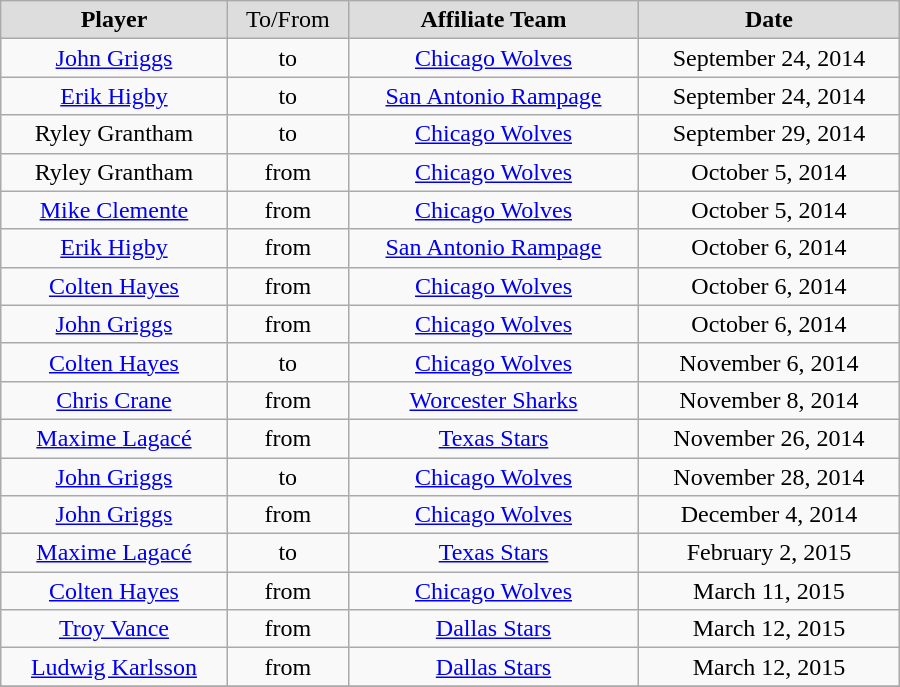<table class="wikitable" style="text-align: center; width: 600px; height: 40px;">
<tr align="center" bgcolor="#dddddd">
<td><strong>Player</strong></td>
<td>To/From</td>
<td><strong>Affiliate Team</strong></td>
<td><strong>Date</strong></td>
</tr>
<tr>
<td><a href='#'>John Griggs</a></td>
<td>to</td>
<td><a href='#'>Chicago Wolves</a></td>
<td>September 24, 2014</td>
</tr>
<tr>
<td><a href='#'>Erik Higby</a></td>
<td>to</td>
<td><a href='#'>San Antonio Rampage</a></td>
<td>September 24, 2014 </td>
</tr>
<tr>
<td>Ryley Grantham</td>
<td>to</td>
<td><a href='#'>Chicago Wolves</a></td>
<td>September 29, 2014</td>
</tr>
<tr>
<td>Ryley Grantham</td>
<td>from</td>
<td><a href='#'>Chicago Wolves</a></td>
<td>October 5, 2014</td>
</tr>
<tr>
<td><a href='#'>Mike Clemente</a></td>
<td>from</td>
<td><a href='#'>Chicago Wolves</a></td>
<td>October 5, 2014</td>
</tr>
<tr>
<td><a href='#'>Erik Higby</a></td>
<td>from</td>
<td><a href='#'>San Antonio Rampage</a></td>
<td>October 6, 2014</td>
</tr>
<tr>
<td><a href='#'>Colten Hayes</a></td>
<td>from</td>
<td><a href='#'>Chicago Wolves</a></td>
<td>October 6, 2014</td>
</tr>
<tr>
<td><a href='#'>John Griggs</a></td>
<td>from</td>
<td><a href='#'>Chicago Wolves</a></td>
<td>October 6, 2014</td>
</tr>
<tr>
<td><a href='#'>Colten Hayes</a></td>
<td>to</td>
<td><a href='#'>Chicago Wolves</a></td>
<td>November 6, 2014</td>
</tr>
<tr>
<td><a href='#'>Chris Crane</a></td>
<td>from</td>
<td><a href='#'>Worcester Sharks</a></td>
<td>November 8, 2014</td>
</tr>
<tr>
<td><a href='#'>Maxime Lagacé</a></td>
<td>from</td>
<td><a href='#'>Texas Stars</a></td>
<td>November 26, 2014</td>
</tr>
<tr>
<td><a href='#'>John Griggs</a></td>
<td>to</td>
<td><a href='#'>Chicago Wolves</a></td>
<td>November 28, 2014</td>
</tr>
<tr>
<td><a href='#'>John Griggs</a></td>
<td>from</td>
<td><a href='#'>Chicago Wolves</a></td>
<td>December 4, 2014</td>
</tr>
<tr>
<td><a href='#'>Maxime Lagacé</a></td>
<td>to</td>
<td><a href='#'>Texas Stars</a></td>
<td>February 2, 2015</td>
</tr>
<tr>
<td><a href='#'>Colten Hayes</a></td>
<td>from</td>
<td><a href='#'>Chicago Wolves</a></td>
<td>March 11, 2015</td>
</tr>
<tr>
<td><a href='#'>Troy Vance</a></td>
<td>from</td>
<td><a href='#'>Dallas Stars</a></td>
<td>March 12, 2015</td>
</tr>
<tr>
<td><a href='#'>Ludwig Karlsson</a></td>
<td>from</td>
<td><a href='#'>Dallas Stars</a></td>
<td>March 12, 2015</td>
</tr>
<tr>
</tr>
</table>
